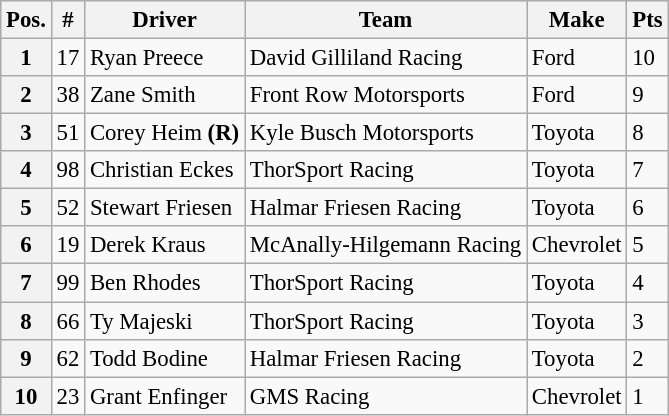<table class="wikitable" style="font-size:95%">
<tr>
<th>Pos.</th>
<th>#</th>
<th>Driver</th>
<th>Team</th>
<th>Make</th>
<th>Pts</th>
</tr>
<tr>
<th>1</th>
<td>17</td>
<td>Ryan Preece</td>
<td>David Gilliland Racing</td>
<td>Ford</td>
<td>10</td>
</tr>
<tr>
<th>2</th>
<td>38</td>
<td>Zane Smith</td>
<td>Front Row Motorsports</td>
<td>Ford</td>
<td>9</td>
</tr>
<tr>
<th>3</th>
<td>51</td>
<td>Corey Heim <strong>(R)</strong></td>
<td>Kyle Busch Motorsports</td>
<td>Toyota</td>
<td>8</td>
</tr>
<tr>
<th>4</th>
<td>98</td>
<td>Christian Eckes</td>
<td>ThorSport Racing</td>
<td>Toyota</td>
<td>7</td>
</tr>
<tr>
<th>5</th>
<td>52</td>
<td>Stewart Friesen</td>
<td>Halmar Friesen Racing</td>
<td>Toyota</td>
<td>6</td>
</tr>
<tr>
<th>6</th>
<td>19</td>
<td>Derek Kraus</td>
<td>McAnally-Hilgemann Racing</td>
<td>Chevrolet</td>
<td>5</td>
</tr>
<tr>
<th>7</th>
<td>99</td>
<td>Ben Rhodes</td>
<td>ThorSport Racing</td>
<td>Toyota</td>
<td>4</td>
</tr>
<tr>
<th>8</th>
<td>66</td>
<td>Ty Majeski</td>
<td>ThorSport Racing</td>
<td>Toyota</td>
<td>3</td>
</tr>
<tr>
<th>9</th>
<td>62</td>
<td>Todd Bodine</td>
<td>Halmar Friesen Racing</td>
<td>Toyota</td>
<td>2</td>
</tr>
<tr>
<th>10</th>
<td>23</td>
<td>Grant Enfinger</td>
<td>GMS Racing</td>
<td>Chevrolet</td>
<td>1</td>
</tr>
</table>
